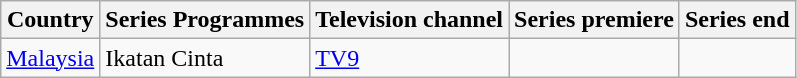<table class="wikitable">
<tr>
<th>Country</th>
<th>Series Programmes</th>
<th>Television channel</th>
<th>Series premiere</th>
<th>Series end</th>
</tr>
<tr>
<td><a href='#'>Malaysia</a></td>
<td>Ikatan Cinta</td>
<td><a href='#'>TV9</a></td>
<td></td>
<td></td>
</tr>
</table>
